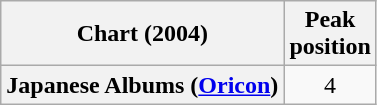<table class="wikitable plainrowheaders" style="text-align:center">
<tr>
<th scope="col">Chart (2004)</th>
<th scope="col">Peak<br> position</th>
</tr>
<tr>
<th scope="row">Japanese Albums (<a href='#'>Oricon</a>)</th>
<td>4</td>
</tr>
</table>
